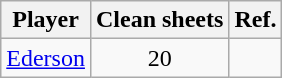<table class="wikitable">
<tr>
<th>Player</th>
<th>Clean sheets</th>
<th>Ref.</th>
</tr>
<tr>
<td> <a href='#'>Ederson</a></td>
<td align="center";>20</td>
<td></td>
</tr>
</table>
